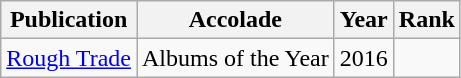<table class="wikitable">
<tr>
<th>Publication</th>
<th>Accolade</th>
<th>Year</th>
<th>Rank</th>
</tr>
<tr>
<td><a href='#'>Rough Trade</a></td>
<td>Albums of the Year</td>
<td>2016</td>
<td></td>
</tr>
</table>
